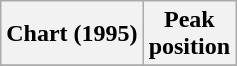<table class="wikitable sortable plainrowheaders">
<tr>
<th scope="col">Chart (1995)</th>
<th scope="col">Peak<br>position</th>
</tr>
<tr>
</tr>
</table>
